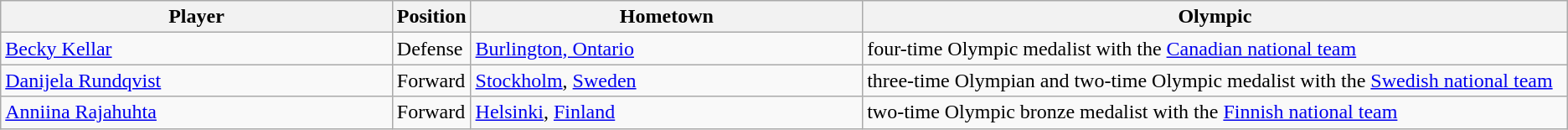<table class="wikitable">
<tr>
<th width=25%>Player</th>
<th width="5%">Position</th>
<th width=25%>Hometown</th>
<th width=45%>Olympic</th>
</tr>
<tr>
<td> <a href='#'>Becky Kellar</a></td>
<td>Defense</td>
<td><a href='#'>Burlington, Ontario</a></td>
<td>four-time Olympic medalist with the <a href='#'>Canadian national team</a></td>
</tr>
<tr>
<td> <a href='#'>Danijela Rundqvist</a></td>
<td>Forward</td>
<td><a href='#'>Stockholm</a>, <a href='#'>Sweden</a></td>
<td>three-time Olympian and two-time Olympic medalist with the <a href='#'>Swedish national team</a></td>
</tr>
<tr>
<td> <a href='#'>Anniina Rajahuhta</a></td>
<td>Forward</td>
<td><a href='#'>Helsinki</a>, <a href='#'>Finland</a></td>
<td>two-time Olympic bronze medalist with the <a href='#'>Finnish national team</a></td>
</tr>
</table>
